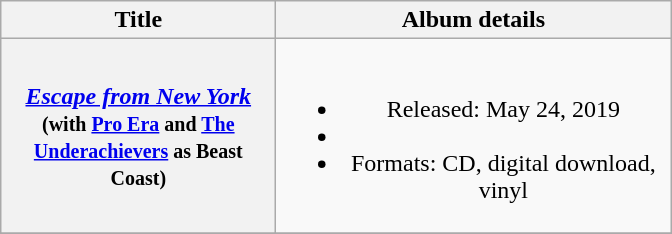<table class="wikitable plainrowheaders" style="text-align:center;">
<tr>
<th scope="col" style="width:11em;">Title</th>
<th scope="col" style="width:16em;">Album details</th>
</tr>
<tr>
<th scope="row"><em><a href='#'>Escape from New York</a></em><br><small>(with <a href='#'>Pro Era</a> and <a href='#'>The Underachievers</a> as Beast Coast)</small></th>
<td><br><ul><li>Released: May 24, 2019</li><li></li><li>Formats: CD, digital download, vinyl</li></ul></td>
</tr>
<tr>
</tr>
</table>
